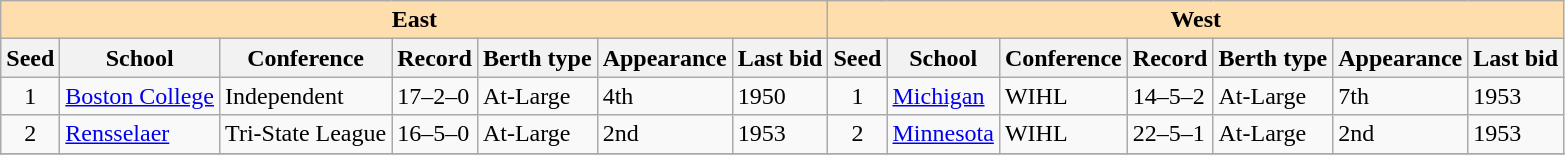<table class="wikitable">
<tr>
<th colspan="7" style="background:#ffdead;">East</th>
<th colspan="7" style="background:#ffdead;">West</th>
</tr>
<tr>
<th>Seed</th>
<th>School</th>
<th>Conference</th>
<th>Record</th>
<th>Berth type</th>
<th>Appearance</th>
<th>Last bid</th>
<th>Seed</th>
<th>School</th>
<th>Conference</th>
<th>Record</th>
<th>Berth type</th>
<th>Appearance</th>
<th>Last bid</th>
</tr>
<tr>
<td align=center>1</td>
<td><a href='#'>Boston College</a></td>
<td>Independent</td>
<td>17–2–0</td>
<td>At-Large</td>
<td>4th</td>
<td>1950</td>
<td align=center>1</td>
<td><a href='#'>Michigan</a></td>
<td>WIHL</td>
<td>14–5–2</td>
<td>At-Large</td>
<td>7th</td>
<td>1953</td>
</tr>
<tr>
<td align=center>2</td>
<td><a href='#'>Rensselaer</a></td>
<td>Tri-State League</td>
<td>16–5–0</td>
<td>At-Large</td>
<td>2nd</td>
<td>1953</td>
<td align=center>2</td>
<td><a href='#'>Minnesota</a></td>
<td>WIHL</td>
<td>22–5–1</td>
<td>At-Large</td>
<td>2nd</td>
<td>1953</td>
</tr>
<tr>
</tr>
</table>
